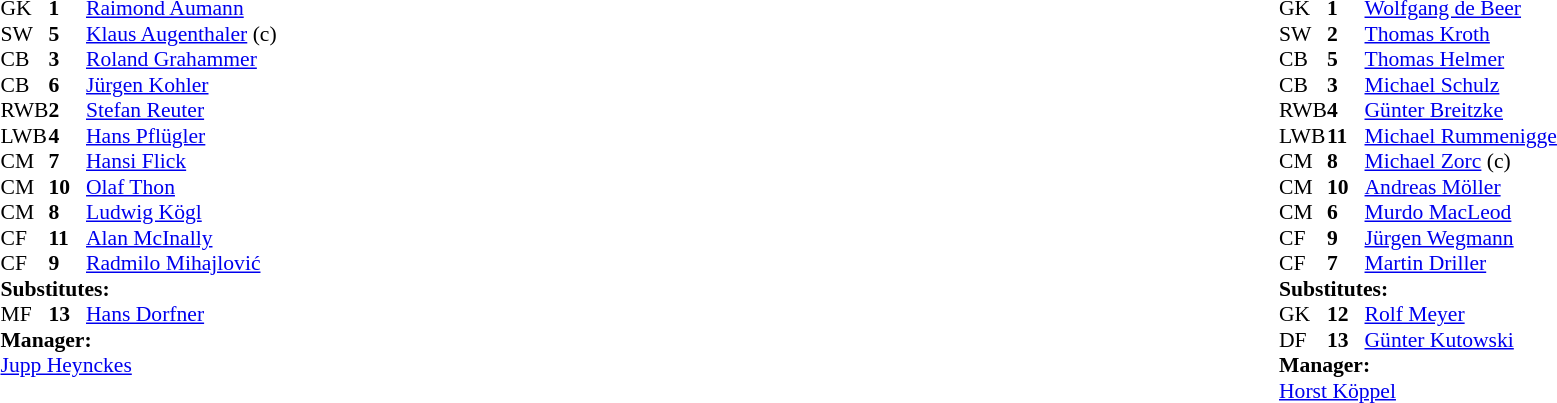<table width="100%">
<tr>
<td valign="top" width="40%"><br><table style="font-size:90%" cellspacing="0" cellpadding="0">
<tr>
<th width=25></th>
<th width=25></th>
</tr>
<tr>
<td>GK</td>
<td><strong>1</strong></td>
<td> <a href='#'>Raimond Aumann</a></td>
</tr>
<tr>
<td>SW</td>
<td><strong>5</strong></td>
<td> <a href='#'>Klaus Augenthaler</a> (c)</td>
</tr>
<tr>
<td>CB</td>
<td><strong>3</strong></td>
<td> <a href='#'>Roland Grahammer</a></td>
</tr>
<tr>
<td>CB</td>
<td><strong>6</strong></td>
<td> <a href='#'>Jürgen Kohler</a></td>
</tr>
<tr>
<td>RWB</td>
<td><strong>2</strong></td>
<td> <a href='#'>Stefan Reuter</a></td>
</tr>
<tr>
<td>LWB</td>
<td><strong>4</strong></td>
<td> <a href='#'>Hans Pflügler</a></td>
</tr>
<tr>
<td>CM</td>
<td><strong>7</strong></td>
<td> <a href='#'>Hansi Flick</a></td>
<td></td>
<td></td>
</tr>
<tr>
<td>CM</td>
<td><strong>10</strong></td>
<td> <a href='#'>Olaf Thon</a></td>
</tr>
<tr>
<td>CM</td>
<td><strong>8</strong></td>
<td> <a href='#'>Ludwig Kögl</a></td>
</tr>
<tr>
<td>CF</td>
<td><strong>11</strong></td>
<td> <a href='#'>Alan McInally</a></td>
</tr>
<tr>
<td>CF</td>
<td><strong>9</strong></td>
<td> <a href='#'>Radmilo Mihajlović</a></td>
</tr>
<tr>
<td colspan=3><strong>Substitutes:</strong></td>
</tr>
<tr>
<td>MF</td>
<td><strong>13</strong></td>
<td> <a href='#'>Hans Dorfner</a></td>
<td></td>
<td></td>
</tr>
<tr>
<td colspan=3><strong>Manager:</strong></td>
</tr>
<tr>
<td colspan=3> <a href='#'>Jupp Heynckes</a></td>
</tr>
</table>
</td>
<td valign="top"></td>
<td valign="top" width="50%"><br><table style="font-size:90%; margin:auto" cellspacing="0" cellpadding="0">
<tr>
<th width=25></th>
<th width=25></th>
</tr>
<tr>
<td>GK</td>
<td><strong>1</strong></td>
<td> <a href='#'>Wolfgang de Beer</a></td>
<td></td>
<td></td>
</tr>
<tr>
<td>SW</td>
<td><strong>2</strong></td>
<td> <a href='#'>Thomas Kroth</a></td>
</tr>
<tr>
<td>CB</td>
<td><strong>5</strong></td>
<td> <a href='#'>Thomas Helmer</a></td>
</tr>
<tr>
<td>CB</td>
<td><strong>3</strong></td>
<td> <a href='#'>Michael Schulz</a></td>
</tr>
<tr>
<td>RWB</td>
<td><strong>4</strong></td>
<td> <a href='#'>Günter Breitzke</a></td>
</tr>
<tr>
<td>LWB</td>
<td><strong>11</strong></td>
<td> <a href='#'>Michael Rummenigge</a></td>
</tr>
<tr>
<td>CM</td>
<td><strong>8</strong></td>
<td> <a href='#'>Michael Zorc</a> (c)</td>
</tr>
<tr>
<td>CM</td>
<td><strong>10</strong></td>
<td> <a href='#'>Andreas Möller</a></td>
</tr>
<tr>
<td>CM</td>
<td><strong>6</strong></td>
<td> <a href='#'>Murdo MacLeod</a></td>
<td></td>
<td></td>
</tr>
<tr>
<td>CF</td>
<td><strong>9</strong></td>
<td> <a href='#'>Jürgen Wegmann</a></td>
</tr>
<tr>
<td>CF</td>
<td><strong>7</strong></td>
<td> <a href='#'>Martin Driller</a></td>
</tr>
<tr>
<td colspan=3><strong>Substitutes:</strong></td>
</tr>
<tr>
<td>GK</td>
<td><strong>12</strong></td>
<td> <a href='#'>Rolf Meyer</a></td>
<td></td>
<td></td>
</tr>
<tr>
<td>DF</td>
<td><strong>13</strong></td>
<td> <a href='#'>Günter Kutowski</a></td>
<td></td>
<td></td>
</tr>
<tr>
<td colspan=3><strong>Manager:</strong></td>
</tr>
<tr>
<td colspan=3> <a href='#'>Horst Köppel</a></td>
</tr>
</table>
</td>
</tr>
</table>
